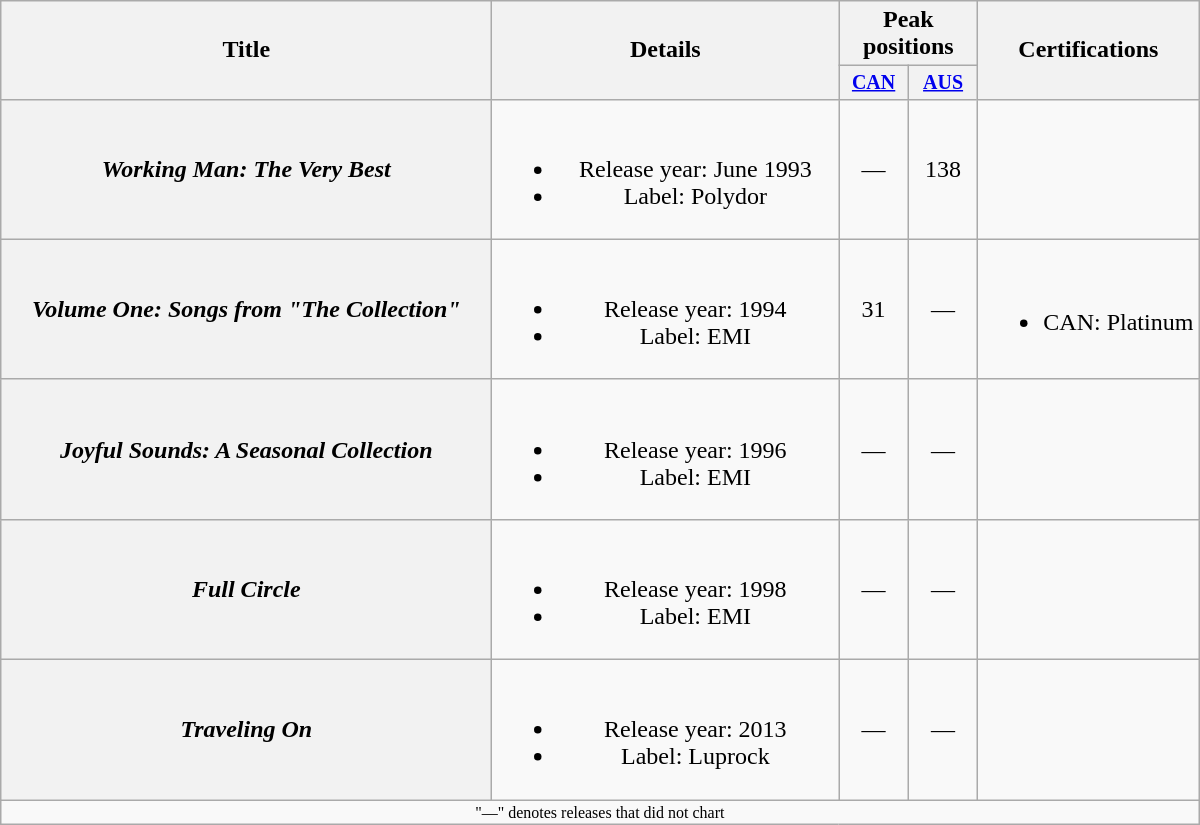<table class="wikitable plainrowheaders" style=text-align:center;>
<tr>
<th scope="col" rowspan="2" style="width:20em;">Title</th>
<th scope="col" rowspan="2" style="width:14em;">Details</th>
<th scope="col" colspan="2">Peak positions</th>
<th scope="col" rowspan="2">Certifications</th>
</tr>
<tr style="font-size:smaller;">
<th width="40"><a href='#'>CAN</a><br></th>
<th width="40"><a href='#'>AUS</a><br></th>
</tr>
<tr>
<th scope="row"><em>Working Man: The Very Best</em></th>
<td><br><ul><li>Release year: June 1993</li><li>Label: Polydor</li></ul></td>
<td>—</td>
<td>138</td>
<td></td>
</tr>
<tr>
<th scope="row"><em>Volume One: Songs from "The Collection"</em></th>
<td><br><ul><li>Release year: 1994</li><li>Label: EMI</li></ul></td>
<td>31</td>
<td>—</td>
<td><br><ul><li>CAN: Platinum</li></ul></td>
</tr>
<tr>
<th scope="row"><em>Joyful Sounds: A Seasonal Collection</em></th>
<td><br><ul><li>Release year: 1996</li><li>Label: EMI</li></ul></td>
<td>—</td>
<td>—</td>
<td></td>
</tr>
<tr>
<th scope="row"><em>Full Circle</em></th>
<td><br><ul><li>Release year: 1998</li><li>Label: EMI</li></ul></td>
<td>—</td>
<td>—</td>
<td></td>
</tr>
<tr>
<th scope="row"><em>Traveling On</em></th>
<td><br><ul><li>Release year: 2013</li><li>Label: Luprock</li></ul></td>
<td>—</td>
<td>—</td>
<td></td>
</tr>
<tr>
<td colspan="5" style="font-size:8pt">"—" denotes releases that did not chart</td>
</tr>
</table>
